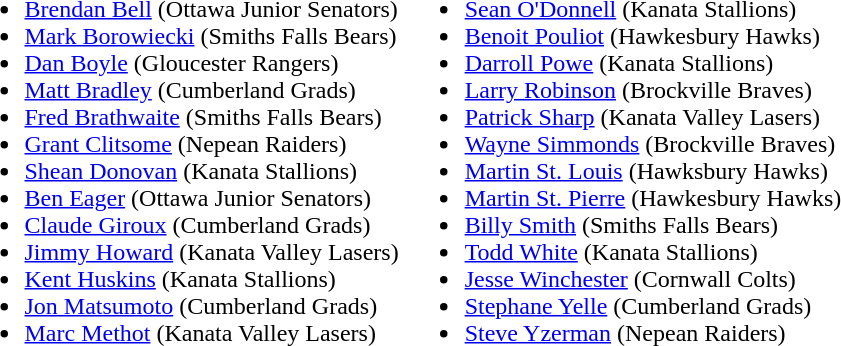<table>
<tr valign="top">
<td><br><ul><li><a href='#'>Brendan Bell</a> (Ottawa Junior Senators)</li><li><a href='#'>Mark Borowiecki</a> (Smiths Falls Bears)</li><li><a href='#'>Dan Boyle</a> (Gloucester Rangers)</li><li><a href='#'>Matt Bradley</a> (Cumberland Grads)</li><li><a href='#'>Fred Brathwaite</a> (Smiths Falls Bears)</li><li><a href='#'>Grant Clitsome</a> (Nepean Raiders)</li><li><a href='#'>Shean Donovan</a> (Kanata Stallions)</li><li><a href='#'>Ben Eager</a> (Ottawa Junior Senators)</li><li><a href='#'>Claude Giroux</a> (Cumberland Grads)</li><li><a href='#'>Jimmy Howard</a> (Kanata Valley Lasers)</li><li><a href='#'>Kent Huskins</a> (Kanata Stallions)</li><li><a href='#'>Jon Matsumoto</a> (Cumberland Grads)</li><li><a href='#'>Marc Methot</a> (Kanata Valley Lasers)</li></ul></td>
<td><br><ul><li><a href='#'>Sean O'Donnell</a> (Kanata Stallions)</li><li><a href='#'>Benoit Pouliot</a> (Hawkesbury Hawks)</li><li><a href='#'>Darroll Powe</a> (Kanata Stallions)</li><li><a href='#'>Larry Robinson</a> (Brockville Braves)</li><li><a href='#'>Patrick Sharp</a> (Kanata Valley Lasers)</li><li><a href='#'>Wayne Simmonds</a> (Brockville Braves)</li><li><a href='#'>Martin St. Louis</a> (Hawksbury Hawks)</li><li><a href='#'>Martin St. Pierre</a> (Hawkesbury Hawks)</li><li><a href='#'>Billy Smith</a> (Smiths Falls Bears)</li><li><a href='#'>Todd White</a> (Kanata Stallions)</li><li><a href='#'>Jesse Winchester</a> (Cornwall Colts)</li><li><a href='#'>Stephane Yelle</a> (Cumberland Grads)</li><li><a href='#'>Steve Yzerman</a> (Nepean Raiders)</li></ul></td>
</tr>
</table>
